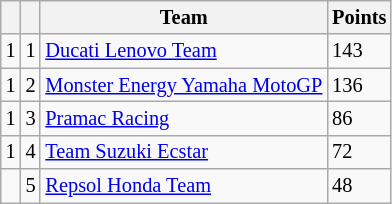<table class="wikitable" style="font-size: 85%;">
<tr>
<th></th>
<th></th>
<th>Team</th>
<th>Points</th>
</tr>
<tr>
<td> 1</td>
<td align=center>1</td>
<td> <a href='#'>Ducati Lenovo Team</a></td>
<td align=left>143</td>
</tr>
<tr>
<td> 1</td>
<td align=center>2</td>
<td> <a href='#'>Monster Energy Yamaha MotoGP</a></td>
<td align=left>136</td>
</tr>
<tr>
<td> 1</td>
<td align=center>3</td>
<td> <a href='#'>Pramac Racing</a></td>
<td align=left>86</td>
</tr>
<tr>
<td> 1</td>
<td align=center>4</td>
<td> <a href='#'>Team Suzuki Ecstar</a></td>
<td align=left>72</td>
</tr>
<tr>
<td></td>
<td align=center>5</td>
<td> <a href='#'>Repsol Honda Team</a></td>
<td align=left>48</td>
</tr>
</table>
